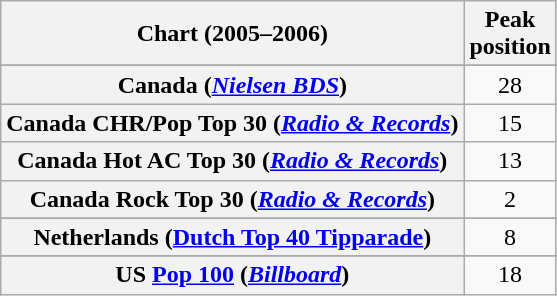<table class="wikitable sortable plainrowheaders" style="text-align:center">
<tr>
<th>Chart (2005–2006)</th>
<th>Peak<br>position</th>
</tr>
<tr>
</tr>
<tr>
</tr>
<tr>
<th scope="row">Canada (<em><a href='#'>Nielsen BDS</a></em>)</th>
<td>28</td>
</tr>
<tr>
<th scope="row">Canada CHR/Pop Top 30 (<em><a href='#'>Radio & Records</a></em>)</th>
<td>15</td>
</tr>
<tr>
<th scope="row">Canada Hot AC Top 30 (<em><a href='#'>Radio & Records</a></em>)</th>
<td>13</td>
</tr>
<tr>
<th scope="row">Canada Rock Top 30 (<em><a href='#'>Radio & Records</a></em>)</th>
<td>2</td>
</tr>
<tr>
</tr>
<tr>
</tr>
<tr>
</tr>
<tr>
</tr>
<tr>
</tr>
<tr>
<th scope="row">Netherlands (<a href='#'>Dutch Top 40 Tipparade</a>)</th>
<td>8</td>
</tr>
<tr>
</tr>
<tr>
</tr>
<tr>
</tr>
<tr>
</tr>
<tr>
</tr>
<tr>
</tr>
<tr>
</tr>
<tr>
</tr>
<tr>
</tr>
<tr>
</tr>
<tr>
</tr>
<tr>
</tr>
<tr>
<th scope="row">US <a href='#'>Pop 100</a> (<em><a href='#'>Billboard</a></em>)</th>
<td>18</td>
</tr>
</table>
